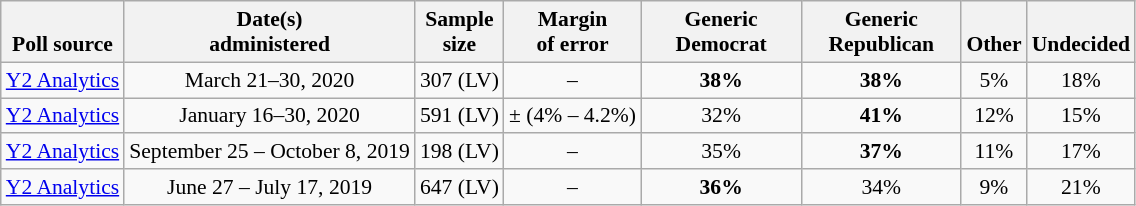<table class="wikitable" style="font-size:90%;text-align:center;">
<tr valign=bottom>
<th>Poll source</th>
<th>Date(s)<br>administered</th>
<th>Sample<br>size</th>
<th>Margin<br>of error</th>
<th style="width:100px;">Generic<br>Democrat</th>
<th style="width:100px;">Generic<br>Republican</th>
<th>Other</th>
<th>Undecided</th>
</tr>
<tr>
<td style="text-align:left;"><a href='#'>Y2 Analytics</a></td>
<td>March 21–30, 2020</td>
<td>307 (LV)</td>
<td>–</td>
<td><strong>38%</strong></td>
<td><strong>38%</strong></td>
<td>5%</td>
<td>18%</td>
</tr>
<tr>
<td style="text-align:left;"><a href='#'>Y2 Analytics</a></td>
<td>January 16–30, 2020</td>
<td>591 (LV)</td>
<td>± (4% – 4.2%)</td>
<td>32%</td>
<td><strong>41%</strong></td>
<td>12%</td>
<td>15%</td>
</tr>
<tr>
<td style="text-align:left;"><a href='#'>Y2 Analytics</a></td>
<td>September 25 – October 8, 2019</td>
<td>198 (LV)</td>
<td>–</td>
<td>35%</td>
<td><strong>37%</strong></td>
<td>11%</td>
<td>17%</td>
</tr>
<tr>
<td style="text-align:left;"><a href='#'>Y2 Analytics</a></td>
<td>June 27 – July 17, 2019</td>
<td>647 (LV)</td>
<td>–</td>
<td><strong>36%</strong></td>
<td>34%</td>
<td>9%</td>
<td>21%</td>
</tr>
</table>
